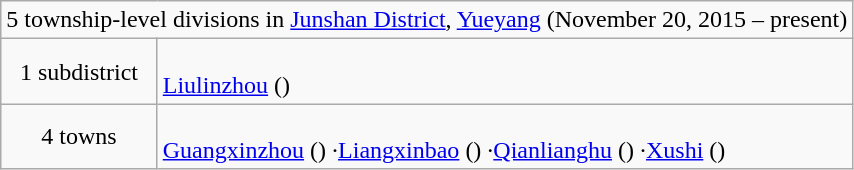<table class="wikitable">
<tr>
<td style="text-align:center;" colspan="2">5 township-level divisions in <a href='#'>Junshan District</a>, <a href='#'>Yueyang</a> (November 20, 2015 – present)</td>
</tr>
<tr align=left>
<td align=center>1  subdistrict</td>
<td><br><a href='#'>Liulinzhou</a> ()</td>
</tr>
<tr align=left>
<td align=center>4 towns</td>
<td><br><a href='#'>Guangxinzhou</a> ()
·<a href='#'>Liangxinbao</a> ()
·<a href='#'>Qianlianghu</a> ()
·<a href='#'>Xushi</a> ()</td>
</tr>
</table>
